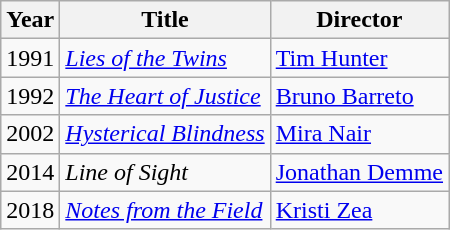<table class="wikitable">
<tr>
<th>Year</th>
<th>Title</th>
<th>Director</th>
</tr>
<tr>
<td>1991</td>
<td><em><a href='#'>Lies of the Twins</a></em></td>
<td><a href='#'>Tim Hunter</a></td>
</tr>
<tr>
<td>1992</td>
<td><em><a href='#'>The Heart of Justice</a></em></td>
<td><a href='#'>Bruno Barreto</a></td>
</tr>
<tr>
<td>2002</td>
<td><em><a href='#'>Hysterical Blindness</a></em></td>
<td><a href='#'>Mira Nair</a></td>
</tr>
<tr>
<td>2014</td>
<td><em>Line of Sight</em></td>
<td><a href='#'>Jonathan Demme</a></td>
</tr>
<tr>
<td>2018</td>
<td><em><a href='#'>Notes from the Field</a></em></td>
<td><a href='#'>Kristi Zea</a></td>
</tr>
</table>
